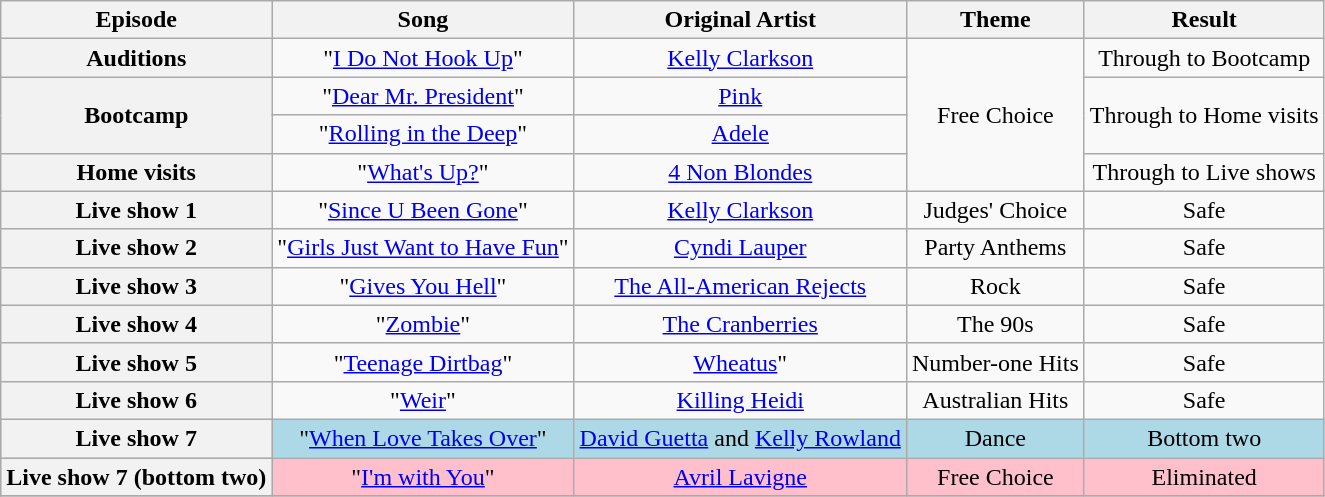<table class="wikitable collapsible collapsed" style="text-align:center;">
<tr>
<th scope="col">Episode</th>
<th scope="col">Song</th>
<th scope="col">Original Artist</th>
<th scope="col">Theme</th>
<th scope="col">Result</th>
</tr>
<tr>
<th scope="row">Auditions</th>
<td>"<a href='#'>I Do Not Hook Up</a>"</td>
<td><a href='#'>Kelly Clarkson</a></td>
<td rowspan="4">Free Choice</td>
<td>Through to Bootcamp</td>
</tr>
<tr>
<th scope="row" rowspan="2">Bootcamp</th>
<td>"<a href='#'>Dear Mr. President</a>"</td>
<td><a href='#'>Pink</a></td>
<td rowspan="2">Through to Home visits</td>
</tr>
<tr>
<td>"<a href='#'>Rolling in the Deep</a>"</td>
<td><a href='#'>Adele</a></td>
</tr>
<tr>
<th scope="row">Home visits</th>
<td>"<a href='#'>What's Up?</a>"</td>
<td><a href='#'>4 Non Blondes</a></td>
<td>Through to Live shows</td>
</tr>
<tr>
<th scope="row">Live show 1</th>
<td>"<a href='#'>Since U Been Gone</a>"</td>
<td><a href='#'>Kelly Clarkson</a></td>
<td>Judges' Choice</td>
<td>Safe</td>
</tr>
<tr>
<th scope="row">Live show 2</th>
<td>"<a href='#'>Girls Just Want to Have Fun</a>"</td>
<td><a href='#'>Cyndi Lauper</a></td>
<td>Party Anthems</td>
<td>Safe</td>
</tr>
<tr>
<th scope="row">Live show 3</th>
<td>"<a href='#'>Gives You Hell</a>"</td>
<td><a href='#'>The All-American Rejects</a></td>
<td>Rock</td>
<td>Safe</td>
</tr>
<tr>
<th scope="row">Live show 4</th>
<td>"<a href='#'>Zombie</a>"</td>
<td><a href='#'>The Cranberries</a></td>
<td>The 90s</td>
<td>Safe</td>
</tr>
<tr>
<th scope="row">Live show 5</th>
<td>"<a href='#'>Teenage Dirtbag</a>"</td>
<td><a href='#'>Wheatus</a>"</td>
<td>Number-one Hits</td>
<td>Safe</td>
</tr>
<tr>
<th scope="row">Live show 6</th>
<td>"<a href='#'>Weir</a>"</td>
<td><a href='#'>Killing Heidi</a></td>
<td>Australian Hits</td>
<td>Safe</td>
</tr>
<tr style="background:lightblue">
<th scope="row">Live show 7</th>
<td>"<a href='#'>When Love Takes Over</a>"</td>
<td><a href='#'>David Guetta</a> and <a href='#'>Kelly Rowland</a></td>
<td>Dance</td>
<td>Bottom two</td>
</tr>
<tr style="background:pink">
<th scope="row">Live show 7 <span>(bottom two)</span></th>
<td>"<a href='#'>I'm with You</a>"</td>
<td><a href='#'>Avril Lavigne</a></td>
<td>Free Choice</td>
<td>Eliminated</td>
</tr>
<tr>
</tr>
</table>
